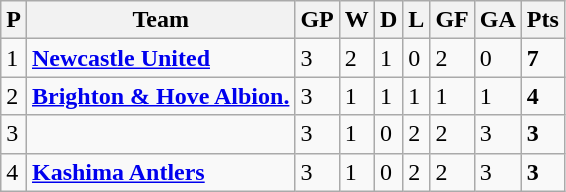<table class="wikitable">
<tr>
<th>P</th>
<th>Team</th>
<th>GP</th>
<th>W</th>
<th>D</th>
<th>L</th>
<th>GF</th>
<th>GA</th>
<th>Pts</th>
</tr>
<tr>
<td>1</td>
<td><a href='#'><strong>Newcastle United</strong></a></td>
<td>3</td>
<td>2</td>
<td>1</td>
<td>0</td>
<td>2</td>
<td>0</td>
<td><strong>7</strong></td>
</tr>
<tr>
<td>2</td>
<td><a href='#'><strong>Brighton & Hove Albion.</strong></a></td>
<td>3</td>
<td>1</td>
<td>1</td>
<td>1</td>
<td>1</td>
<td>1</td>
<td><strong>4</strong></td>
</tr>
<tr>
<td>3</td>
<td><strong></strong></td>
<td>3</td>
<td>1</td>
<td>0</td>
<td>2</td>
<td>2</td>
<td>3</td>
<td><strong>3</strong></td>
</tr>
<tr>
<td>4</td>
<td><strong><a href='#'>Kashima Antlers</a></strong></td>
<td>3</td>
<td>1</td>
<td>0</td>
<td>2</td>
<td>2</td>
<td>3</td>
<td><strong>3</strong></td>
</tr>
</table>
